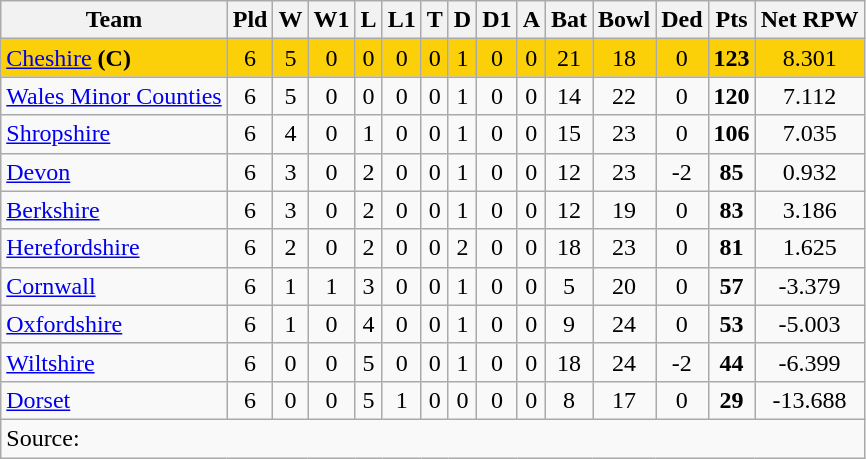<table class="wikitable" style="text-align:center">
<tr>
<th>Team</th>
<th>Pld</th>
<th>W</th>
<th>W1</th>
<th>L</th>
<th>L1</th>
<th>T</th>
<th>D</th>
<th>D1</th>
<th>A</th>
<th>Bat</th>
<th>Bowl</th>
<th>Ded</th>
<th>Pts</th>
<th>Net RPW</th>
</tr>
<tr style="background:#fbd009;">
<td align=left><a href='#'>Cheshire</a> <strong>(C)</strong></td>
<td>6</td>
<td>5</td>
<td>0</td>
<td>0</td>
<td>0</td>
<td>0</td>
<td>1</td>
<td>0</td>
<td>0</td>
<td>21</td>
<td>18</td>
<td>0</td>
<td><strong>123</strong></td>
<td>8.301</td>
</tr>
<tr>
<td align=left><a href='#'>Wales Minor Counties</a></td>
<td>6</td>
<td>5</td>
<td>0</td>
<td>0</td>
<td>0</td>
<td>0</td>
<td>1</td>
<td>0</td>
<td>0</td>
<td>14</td>
<td>22</td>
<td>0</td>
<td><strong>120</strong></td>
<td>7.112</td>
</tr>
<tr>
<td align=left><a href='#'>Shropshire</a></td>
<td>6</td>
<td>4</td>
<td>0</td>
<td>1</td>
<td>0</td>
<td>0</td>
<td>1</td>
<td>0</td>
<td>0</td>
<td>15</td>
<td>23</td>
<td>0</td>
<td><strong>106</strong></td>
<td>7.035</td>
</tr>
<tr>
<td align=left><a href='#'>Devon</a></td>
<td>6</td>
<td>3</td>
<td>0</td>
<td>2</td>
<td>0</td>
<td>0</td>
<td>1</td>
<td>0</td>
<td>0</td>
<td>12</td>
<td>23</td>
<td>-2</td>
<td><strong>85</strong></td>
<td>0.932</td>
</tr>
<tr>
<td align=left><a href='#'>Berkshire</a></td>
<td>6</td>
<td>3</td>
<td>0</td>
<td>2</td>
<td>0</td>
<td>0</td>
<td>1</td>
<td>0</td>
<td>0</td>
<td>12</td>
<td>19</td>
<td>0</td>
<td><strong>83</strong></td>
<td>3.186</td>
</tr>
<tr>
<td align=left><a href='#'>Herefordshire</a></td>
<td>6</td>
<td>2</td>
<td>0</td>
<td>2</td>
<td>0</td>
<td>0</td>
<td>2</td>
<td>0</td>
<td>0</td>
<td>18</td>
<td>23</td>
<td>0</td>
<td><strong>81</strong></td>
<td>1.625</td>
</tr>
<tr>
<td align=left><a href='#'>Cornwall</a></td>
<td>6</td>
<td>1</td>
<td>1</td>
<td>3</td>
<td>0</td>
<td>0</td>
<td>1</td>
<td>0</td>
<td>0</td>
<td>5</td>
<td>20</td>
<td>0</td>
<td><strong>57</strong></td>
<td>-3.379</td>
</tr>
<tr>
<td align=left><a href='#'>Oxfordshire</a></td>
<td>6</td>
<td>1</td>
<td>0</td>
<td>4</td>
<td>0</td>
<td>0</td>
<td>1</td>
<td>0</td>
<td>0</td>
<td>9</td>
<td>24</td>
<td>0</td>
<td><strong>53</strong></td>
<td>-5.003</td>
</tr>
<tr>
<td align=left><a href='#'>Wiltshire</a></td>
<td>6</td>
<td>0</td>
<td>0</td>
<td>5</td>
<td>0</td>
<td>0</td>
<td>1</td>
<td>0</td>
<td>0</td>
<td>18</td>
<td>24</td>
<td>-2</td>
<td><strong>44</strong></td>
<td>-6.399</td>
</tr>
<tr>
<td align=left><a href='#'>Dorset</a></td>
<td>6</td>
<td>0</td>
<td>0</td>
<td>5</td>
<td>1</td>
<td>0</td>
<td>0</td>
<td>0</td>
<td>0</td>
<td>8</td>
<td>17</td>
<td>0</td>
<td><strong>29</strong></td>
<td>-13.688</td>
</tr>
<tr>
<td colspan=15 align="left">Source:</td>
</tr>
</table>
